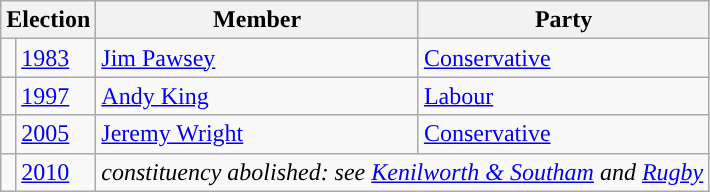<table class="wikitable">
<tr>
<th colspan="2">Election</th>
<th>Member</th>
<th>Party</th>
</tr>
<tr>
<td style="color:inherit;background-color: "></td>
<td><a href='#'>1983</a></td>
<td><a href='#'>Jim Pawsey</a></td>
<td><a href='#'>Conservative</a></td>
</tr>
<tr>
<td style="color:inherit;background-color: "></td>
<td><a href='#'>1997</a></td>
<td><a href='#'>Andy King</a></td>
<td><a href='#'>Labour</a></td>
</tr>
<tr>
<td style="color:inherit;background-color: "></td>
<td><a href='#'>2005</a></td>
<td><a href='#'>Jeremy Wright</a></td>
<td><a href='#'>Conservative</a></td>
</tr>
<tr>
<td></td>
<td><a href='#'>2010</a></td>
<td colspan="2"><em>constituency abolished: see <a href='#'>Kenilworth & Southam</a> and <a href='#'>Rugby</a></em></td>
</tr>
</table>
